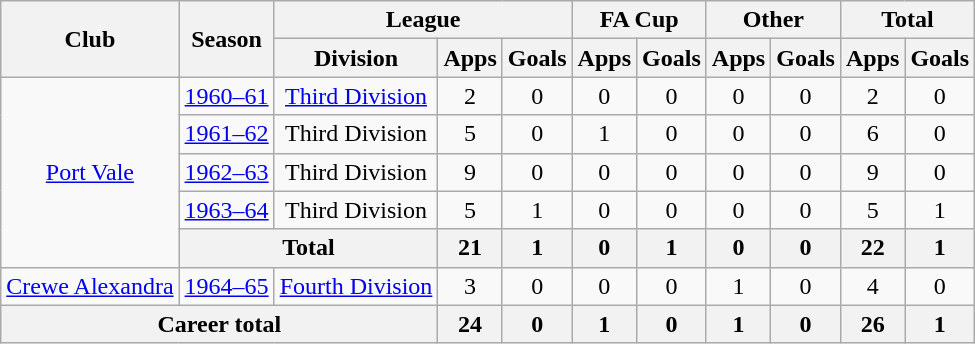<table class="wikitable" style="text-align: center;">
<tr>
<th rowspan="2">Club</th>
<th rowspan="2">Season</th>
<th colspan="3">League</th>
<th colspan="2">FA Cup</th>
<th colspan="2">Other</th>
<th colspan="2">Total</th>
</tr>
<tr>
<th>Division</th>
<th>Apps</th>
<th>Goals</th>
<th>Apps</th>
<th>Goals</th>
<th>Apps</th>
<th>Goals</th>
<th>Apps</th>
<th>Goals</th>
</tr>
<tr>
<td rowspan="5"><a href='#'>Port Vale</a></td>
<td><a href='#'>1960–61</a></td>
<td><a href='#'>Third Division</a></td>
<td>2</td>
<td>0</td>
<td>0</td>
<td>0</td>
<td>0</td>
<td>0</td>
<td>2</td>
<td>0</td>
</tr>
<tr>
<td><a href='#'>1961–62</a></td>
<td>Third Division</td>
<td>5</td>
<td>0</td>
<td>1</td>
<td>0</td>
<td>0</td>
<td>0</td>
<td>6</td>
<td>0</td>
</tr>
<tr>
<td><a href='#'>1962–63</a></td>
<td>Third Division</td>
<td>9</td>
<td>0</td>
<td>0</td>
<td>0</td>
<td>0</td>
<td>0</td>
<td>9</td>
<td>0</td>
</tr>
<tr>
<td><a href='#'>1963–64</a></td>
<td>Third Division</td>
<td>5</td>
<td>1</td>
<td>0</td>
<td>0</td>
<td>0</td>
<td>0</td>
<td>5</td>
<td>1</td>
</tr>
<tr>
<th colspan="2">Total</th>
<th>21</th>
<th>1</th>
<th>0</th>
<th>1</th>
<th>0</th>
<th>0</th>
<th>22</th>
<th>1</th>
</tr>
<tr>
<td><a href='#'>Crewe Alexandra</a></td>
<td><a href='#'>1964–65</a></td>
<td><a href='#'>Fourth Division</a></td>
<td>3</td>
<td>0</td>
<td>0</td>
<td>0</td>
<td>1</td>
<td>0</td>
<td>4</td>
<td>0</td>
</tr>
<tr>
<th colspan="3">Career total</th>
<th>24</th>
<th>0</th>
<th>1</th>
<th>0</th>
<th>1</th>
<th>0</th>
<th>26</th>
<th>1</th>
</tr>
</table>
